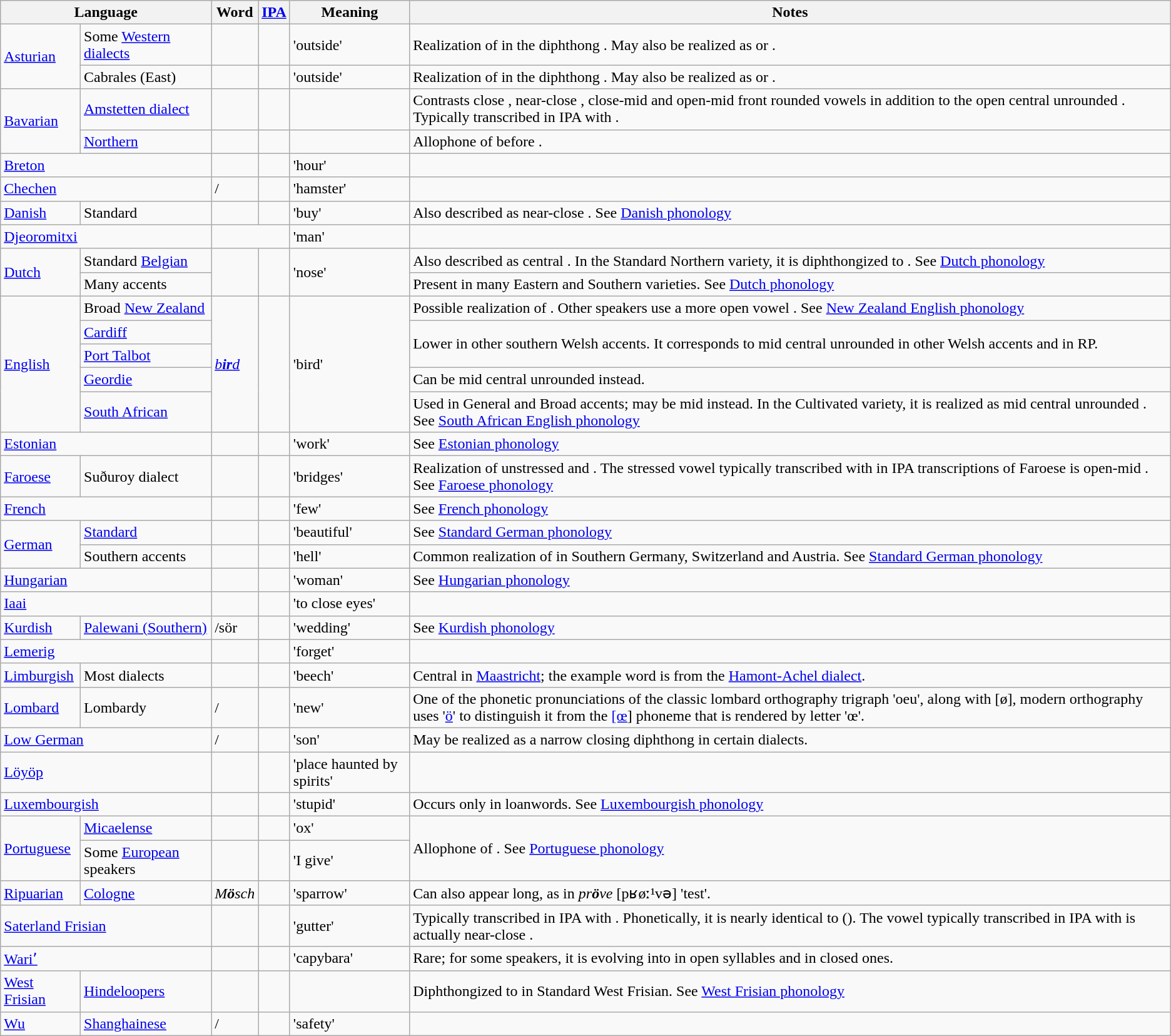<table class="wikitable" style="clear: both;">
<tr>
<th colspan="2">Language</th>
<th>Word</th>
<th><a href='#'>IPA</a></th>
<th>Meaning</th>
<th>Notes</th>
</tr>
<tr>
<td rowspan="2"><a href='#'>Asturian</a></td>
<td>Some <a href='#'>Western dialects</a></td>
<td></td>
<td></td>
<td>'outside'</td>
<td>Realization of  in the diphthong . May also be realized as  or .</td>
</tr>
<tr>
<td>Cabrales (East)</td>
<td></td>
<td></td>
<td>'outside'</td>
<td>Realization of  in the diphthong . May also be realized as  or .</td>
</tr>
<tr>
<td rowspan="2"><a href='#'>Bavarian</a></td>
<td><a href='#'>Amstetten dialect</a></td>
<td></td>
<td></td>
<td></td>
<td>Contrasts close , near-close , close-mid  and open-mid  front rounded vowels in addition to the open central unrounded . Typically transcribed in IPA with .</td>
</tr>
<tr>
<td><a href='#'>Northern</a></td>
<td></td>
<td></td>
<td></td>
<td>Allophone of  before .</td>
</tr>
<tr>
<td colspan="2"><a href='#'>Breton</a></td>
<td></td>
<td></td>
<td>'hour'</td>
<td></td>
</tr>
<tr>
<td colspan="2"><a href='#'>Chechen</a></td>
<td> / </td>
<td></td>
<td>'hamster'</td>
<td></td>
</tr>
<tr>
<td><a href='#'>Danish</a></td>
<td>Standard</td>
<td></td>
<td></td>
<td>'buy'</td>
<td>Also described as near-close . See <a href='#'>Danish phonology</a></td>
</tr>
<tr>
<td colspan="2"><a href='#'>Djeoromitxi</a></td>
<td colspan="2" align="center"></td>
<td>'man'</td>
<td></td>
</tr>
<tr>
<td rowspan="2"><a href='#'>Dutch</a></td>
<td>Standard <a href='#'>Belgian</a></td>
<td rowspan="2"></td>
<td rowspan="2"></td>
<td rowspan="2">'nose'</td>
<td>Also described as central . In the Standard Northern variety, it is diphthongized to . See <a href='#'>Dutch phonology</a></td>
</tr>
<tr>
<td>Many accents</td>
<td>Present in many Eastern and Southern varieties. See <a href='#'>Dutch phonology</a></td>
</tr>
<tr>
<td rowspan="5"><a href='#'>English</a></td>
<td>Broad <a href='#'>New Zealand</a></td>
<td rowspan="5"><em><a href='#'>b<strong>ir</strong>d</a></em></td>
<td rowspan="5"></td>
<td rowspan="5">'bird'</td>
<td>Possible realization of . Other speakers use a more open vowel . See <a href='#'>New Zealand English phonology</a></td>
</tr>
<tr>
<td><a href='#'>Cardiff</a></td>
<td rowspan="2">Lower  in other southern Welsh accents. It corresponds to mid central unrounded  in other Welsh accents and in RP.</td>
</tr>
<tr>
<td><a href='#'>Port Talbot</a></td>
</tr>
<tr>
<td><a href='#'>Geordie</a></td>
<td>Can be mid central unrounded  instead.</td>
</tr>
<tr>
<td><a href='#'>South African</a></td>
<td>Used in General and Broad accents; may be mid  instead. In the Cultivated variety, it is realized as mid central unrounded . See <a href='#'>South African English phonology</a></td>
</tr>
<tr>
<td colspan="2"><a href='#'>Estonian</a></td>
<td></td>
<td></td>
<td>'work'</td>
<td>See <a href='#'>Estonian phonology</a></td>
</tr>
<tr>
<td><a href='#'>Faroese</a></td>
<td>Suðuroy dialect</td>
<td></td>
<td></td>
<td>'bridges'</td>
<td>Realization of unstressed  and . The stressed vowel typically transcribed with  in IPA transcriptions of Faroese is open-mid . See <a href='#'>Faroese phonology</a></td>
</tr>
<tr>
<td colspan="2"><a href='#'>French</a></td>
<td></td>
<td></td>
<td>'few'</td>
<td>See <a href='#'>French phonology</a></td>
</tr>
<tr>
<td rowspan="2"><a href='#'>German</a></td>
<td><a href='#'>Standard</a></td>
<td></td>
<td></td>
<td>'beautiful'</td>
<td>See <a href='#'>Standard German phonology</a></td>
</tr>
<tr>
<td>Southern accents</td>
<td></td>
<td></td>
<td>'hell'</td>
<td>Common realization of  in Southern Germany, Switzerland and Austria. See <a href='#'>Standard German phonology</a></td>
</tr>
<tr>
<td colspan="2"><a href='#'>Hungarian</a></td>
<td></td>
<td></td>
<td>'woman'</td>
<td>See <a href='#'>Hungarian phonology</a></td>
</tr>
<tr>
<td colspan="2"><a href='#'>Iaai</a></td>
<td></td>
<td></td>
<td>'to close eyes'</td>
<td></td>
</tr>
<tr>
<td><a href='#'>Kurdish</a></td>
<td><a href='#'>Palewani (Southern)</a></td>
<td>/sör</td>
<td></td>
<td>'wedding'</td>
<td>See <a href='#'>Kurdish phonology</a></td>
</tr>
<tr>
<td colspan="2"><a href='#'>Lemerig</a></td>
<td></td>
<td></td>
<td>'forget'</td>
<td></td>
</tr>
<tr>
<td><a href='#'>Limburgish</a></td>
<td>Most dialects</td>
<td></td>
<td></td>
<td>'beech'</td>
<td>Central  in <a href='#'>Maastricht</a>; the example word is from the <a href='#'>Hamont-Achel dialect</a>.</td>
</tr>
<tr>
<td><a href='#'>Lombard</a></td>
<td>Lombardy </td>
<td> / </td>
<td></td>
<td>'new'</td>
<td>One of the phonetic pronunciations of the classic lombard orthography trigraph 'oeu', along with [ø], modern orthography uses '<a href='#'>ö</a>' to distinguish it from the <a href='#'>[œ</a>] phoneme that is rendered by letter 'œ'.</td>
</tr>
<tr>
<td colspan="2"><a href='#'>Low German</a></td>
<td> / </td>
<td></td>
<td>'son'</td>
<td>May be realized as a narrow closing diphthong in certain dialects.</td>
</tr>
<tr>
<td colspan="2"><a href='#'>Löyöp</a></td>
<td></td>
<td></td>
<td>'place haunted by spirits'</td>
<td></td>
</tr>
<tr>
<td colspan="2"><a href='#'>Luxembourgish</a></td>
<td></td>
<td></td>
<td>'stupid'</td>
<td>Occurs only in loanwords. See <a href='#'>Luxembourgish phonology</a></td>
</tr>
<tr>
<td rowspan="2"><a href='#'>Portuguese</a></td>
<td><a href='#'>Micaelense</a></td>
<td></td>
<td></td>
<td>'ox'</td>
<td rowspan=2>Allophone of . See <a href='#'>Portuguese phonology</a></td>
</tr>
<tr>
<td>Some <a href='#'>European</a> speakers</td>
<td></td>
<td></td>
<td>'I give'</td>
</tr>
<tr>
<td><a href='#'>Ripuarian</a></td>
<td><a href='#'>Cologne</a></td>
<td><em>M<strong>ö</strong>sch</em></td>
<td></td>
<td>'sparrow'</td>
<td>Can also appear long, as in <em>pr<strong>ö</strong>ve</em> [pʁøː¹və] 'test'.</td>
</tr>
<tr>
<td colspan="2"><a href='#'>Saterland Frisian</a></td>
<td></td>
<td></td>
<td>'gutter'</td>
<td>Typically transcribed in IPA with . Phonetically, it is nearly identical to  (). The vowel typically transcribed in IPA with  is actually near-close .</td>
</tr>
<tr>
<td colspan="2"><a href='#'>Wariʼ</a></td>
<td></td>
<td></td>
<td>'capybara'</td>
<td>Rare; for some speakers, it is evolving into  in open syllables and  in closed ones.</td>
</tr>
<tr>
<td><a href='#'>West Frisian</a></td>
<td><a href='#'>Hindeloopers</a></td>
<td></td>
<td></td>
<td></td>
<td>Diphthongized to  in Standard West Frisian. See <a href='#'>West Frisian phonology</a></td>
</tr>
<tr>
<td><a href='#'>Wu</a></td>
<td><a href='#'>Shanghainese</a></td>
<td> / </td>
<td></td>
<td>'safety'</td>
<td></td>
</tr>
</table>
